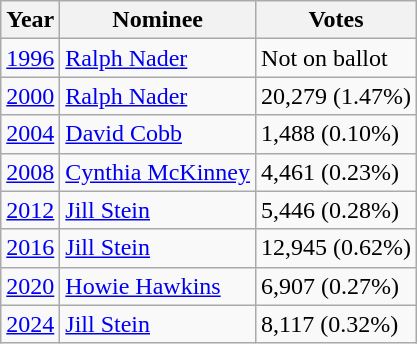<table class="wikitable">
<tr>
<th>Year</th>
<th>Nominee</th>
<th>Votes</th>
</tr>
<tr>
<td><a href='#'>1996</a></td>
<td><a href='#'>Ralph Nader</a></td>
<td>Not on ballot</td>
</tr>
<tr>
<td><a href='#'>2000</a></td>
<td><a href='#'>Ralph Nader</a></td>
<td>20,279 (1.47%)</td>
</tr>
<tr>
<td><a href='#'>2004</a></td>
<td><a href='#'>David Cobb</a></td>
<td>1,488 (0.10%)</td>
</tr>
<tr>
<td><a href='#'>2008</a></td>
<td><a href='#'>Cynthia McKinney</a></td>
<td>4,461 (0.23%)</td>
</tr>
<tr>
<td><a href='#'>2012</a></td>
<td><a href='#'>Jill Stein</a></td>
<td>5,446 (0.28%)</td>
</tr>
<tr>
<td><a href='#'>2016</a></td>
<td><a href='#'>Jill Stein</a></td>
<td>12,945 (0.62%)</td>
</tr>
<tr>
<td><a href='#'>2020</a></td>
<td><a href='#'>Howie Hawkins</a></td>
<td>6,907 (0.27%)</td>
</tr>
<tr>
<td><a href='#'>2024</a></td>
<td><a href='#'>Jill Stein</a></td>
<td>8,117 (0.32%)</td>
</tr>
</table>
